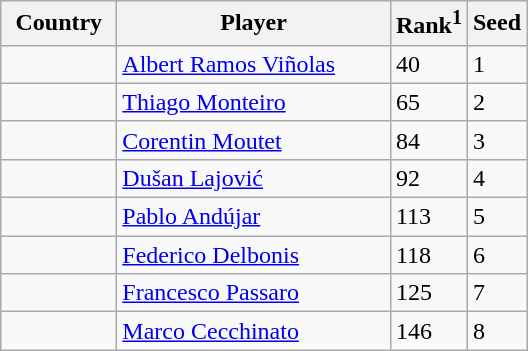<table class="sortable wikitable">
<tr>
<th width="70">Country</th>
<th width="175">Player</th>
<th>Rank<sup>1</sup></th>
<th>Seed</th>
</tr>
<tr>
<td></td>
<td><a href='#'>Albert Ramos Viñolas</a></td>
<td>40</td>
<td>1</td>
</tr>
<tr>
<td></td>
<td><a href='#'>Thiago Monteiro</a></td>
<td>65</td>
<td>2</td>
</tr>
<tr>
<td></td>
<td><a href='#'>Corentin Moutet</a></td>
<td>84</td>
<td>3</td>
</tr>
<tr>
<td></td>
<td><a href='#'>Dušan Lajović</a></td>
<td>92</td>
<td>4</td>
</tr>
<tr>
<td></td>
<td><a href='#'>Pablo Andújar</a></td>
<td>113</td>
<td>5</td>
</tr>
<tr>
<td></td>
<td><a href='#'>Federico Delbonis</a></td>
<td>118</td>
<td>6</td>
</tr>
<tr>
<td></td>
<td><a href='#'>Francesco Passaro</a></td>
<td>125</td>
<td>7</td>
</tr>
<tr>
<td></td>
<td><a href='#'>Marco Cecchinato</a></td>
<td>146</td>
<td>8</td>
</tr>
</table>
